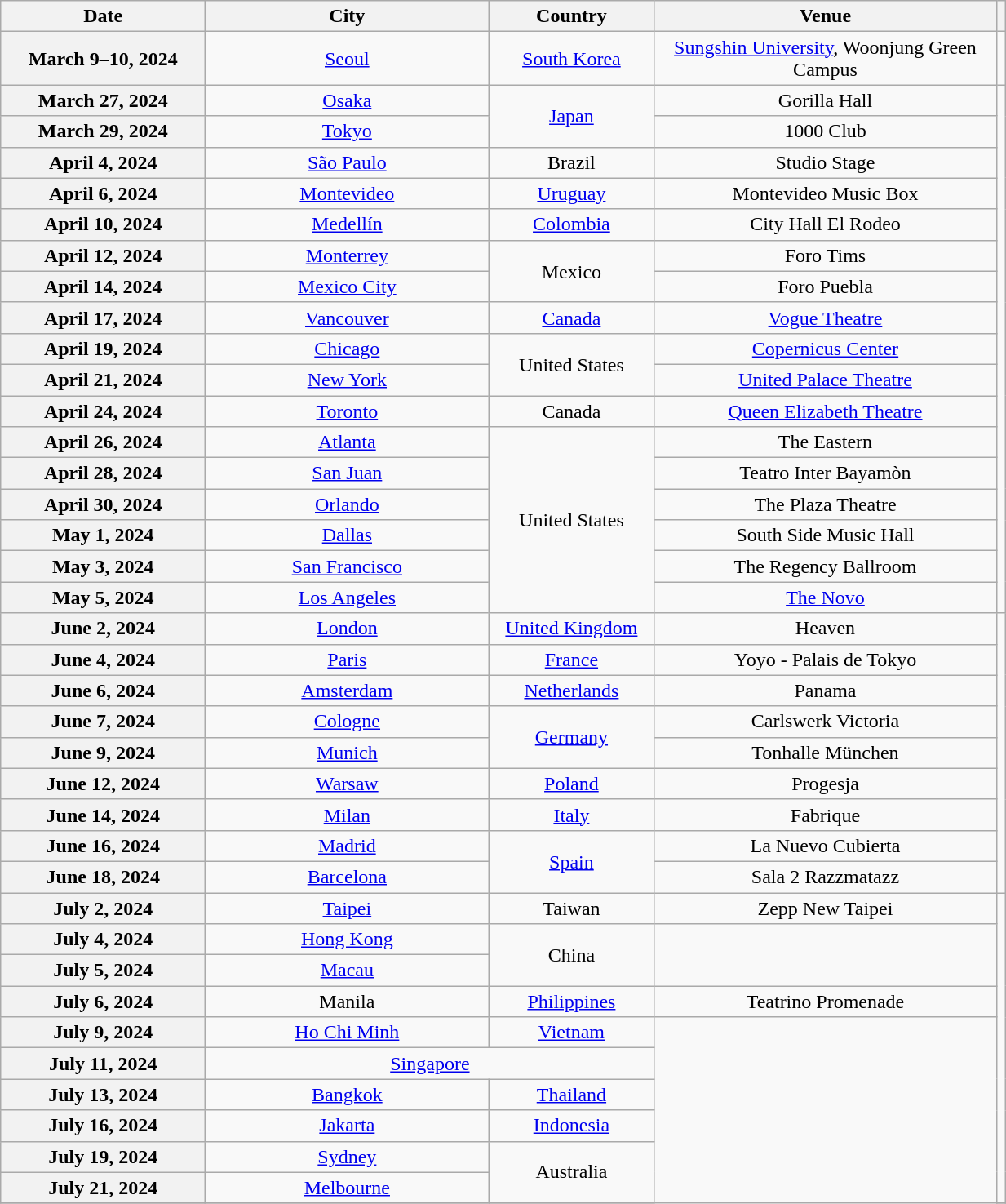<table class="wikitable plainrowheaders" style="text-align:center;">
<tr>
<th scope="col" style="width:10em;">Date</th>
<th scope="col" style="width:14em;">City</th>
<th scope="col" style="width:8em;">Country</th>
<th scope="col" style="width:17em;">Venue</th>
<th scope="col"></th>
</tr>
<tr>
<th scope=row>March 9–10, 2024</th>
<td><a href='#'>Seoul</a></td>
<td><a href='#'>South Korea</a></td>
<td><a href='#'>Sungshin University</a>, Woonjung Green Campus</td>
<td></td>
</tr>
<tr>
<th scope=row>March 27, 2024</th>
<td><a href='#'>Osaka</a></td>
<td rowspan="2"><a href='#'>Japan</a></td>
<td>Gorilla Hall</td>
<td rowspan="17"></td>
</tr>
<tr>
<th scope=row>March 29, 2024</th>
<td><a href='#'>Tokyo</a></td>
<td>1000 Club</td>
</tr>
<tr>
<th scope=row>April 4, 2024</th>
<td><a href='#'>São Paulo</a></td>
<td>Brazil</td>
<td>Studio Stage</td>
</tr>
<tr>
<th scope=row>April 6, 2024</th>
<td><a href='#'>Montevideo</a></td>
<td><a href='#'>Uruguay</a></td>
<td>Montevideo Music Box</td>
</tr>
<tr>
<th scope=row>April 10, 2024</th>
<td><a href='#'>Medellín</a></td>
<td><a href='#'>Colombia</a></td>
<td>City Hall El Rodeo</td>
</tr>
<tr>
<th scope=row>April 12, 2024</th>
<td><a href='#'>Monterrey</a></td>
<td rowspan="2">Mexico</td>
<td>Foro Tims</td>
</tr>
<tr>
<th scope=row>April 14, 2024</th>
<td><a href='#'>Mexico City</a></td>
<td>Foro Puebla</td>
</tr>
<tr>
<th scope=row>April 17, 2024</th>
<td><a href='#'>Vancouver</a></td>
<td><a href='#'>Canada</a></td>
<td><a href='#'>Vogue Theatre</a></td>
</tr>
<tr>
<th scope=row>April 19, 2024</th>
<td><a href='#'>Chicago</a></td>
<td rowspan="2">United States</td>
<td><a href='#'>Copernicus Center</a></td>
</tr>
<tr>
<th scope=row>April 21, 2024</th>
<td><a href='#'>New York</a></td>
<td><a href='#'>United Palace Theatre</a></td>
</tr>
<tr>
<th scope=row>April 24, 2024</th>
<td><a href='#'>Toronto</a></td>
<td>Canada</td>
<td><a href='#'>Queen Elizabeth Theatre</a></td>
</tr>
<tr>
<th scope=row>April 26, 2024</th>
<td><a href='#'>Atlanta</a></td>
<td rowspan="6">United States</td>
<td>The Eastern</td>
</tr>
<tr>
<th scope=row>April 28, 2024</th>
<td><a href='#'>San Juan</a></td>
<td>Teatro Inter Bayamòn</td>
</tr>
<tr>
<th scope=row>April 30, 2024</th>
<td><a href='#'>Orlando</a></td>
<td>The Plaza Theatre</td>
</tr>
<tr>
<th scope=row>May 1, 2024</th>
<td><a href='#'>Dallas</a></td>
<td>South Side Music Hall</td>
</tr>
<tr>
<th scope=row>May 3, 2024</th>
<td><a href='#'>San Francisco</a></td>
<td>The Regency Ballroom</td>
</tr>
<tr>
<th scope=row>May 5, 2024</th>
<td><a href='#'>Los Angeles</a></td>
<td><a href='#'>The Novo</a></td>
</tr>
<tr>
<th scope=row>June 2, 2024</th>
<td><a href='#'>London</a></td>
<td><a href='#'>United Kingdom</a></td>
<td>Heaven</td>
<td rowspan="9"></td>
</tr>
<tr>
<th scope=row>June 4, 2024</th>
<td><a href='#'>Paris</a></td>
<td><a href='#'>France</a></td>
<td>Yoyo - Palais de Tokyo</td>
</tr>
<tr>
<th scope=row>June 6, 2024</th>
<td><a href='#'>Amsterdam</a></td>
<td><a href='#'>Netherlands</a></td>
<td>Panama</td>
</tr>
<tr>
<th scope=row>June 7, 2024</th>
<td><a href='#'>Cologne</a></td>
<td rowspan="2"><a href='#'>Germany</a></td>
<td>Carlswerk Victoria</td>
</tr>
<tr>
<th scope=row>June 9, 2024</th>
<td><a href='#'>Munich</a></td>
<td>Tonhalle München</td>
</tr>
<tr>
<th scope=row>June 12, 2024</th>
<td><a href='#'>Warsaw</a></td>
<td><a href='#'>Poland</a></td>
<td>Progesja</td>
</tr>
<tr>
<th scope=row>June 14, 2024</th>
<td><a href='#'>Milan</a></td>
<td><a href='#'>Italy</a></td>
<td>Fabrique</td>
</tr>
<tr>
<th scope=row>June 16, 2024</th>
<td><a href='#'>Madrid</a></td>
<td rowspan="2"><a href='#'>Spain</a></td>
<td>La Nuevo Cubierta</td>
</tr>
<tr>
<th scope=row>June 18, 2024</th>
<td><a href='#'>Barcelona</a></td>
<td>Sala 2 Razzmatazz</td>
</tr>
<tr>
<th scope=row>July 2, 2024</th>
<td><a href='#'>Taipei</a></td>
<td>Taiwan</td>
<td>Zepp New Taipei</td>
<td rowspan="10"></td>
</tr>
<tr>
<th scope=row>July 4, 2024</th>
<td><a href='#'>Hong Kong</a></td>
<td rowspan="2">China</td>
</tr>
<tr>
<th scope=row>July 5, 2024</th>
<td><a href='#'>Macau</a></td>
</tr>
<tr>
<th scope=row>July 6, 2024</th>
<td>Manila</td>
<td><a href='#'>Philippines</a></td>
<td>Teatrino Promenade</td>
</tr>
<tr>
<th scope=row>July 9, 2024</th>
<td><a href='#'>Ho Chi Minh</a></td>
<td><a href='#'>Vietnam</a></td>
</tr>
<tr>
<th scope=row>July 11, 2024</th>
<td colspan="2"><a href='#'>Singapore</a></td>
</tr>
<tr>
<th scope=row>July 13, 2024</th>
<td><a href='#'>Bangkok</a></td>
<td><a href='#'>Thailand</a></td>
</tr>
<tr>
<th scope=row>July 16, 2024</th>
<td><a href='#'>Jakarta</a></td>
<td><a href='#'>Indonesia</a></td>
</tr>
<tr>
<th scope=row>July 19, 2024</th>
<td><a href='#'>Sydney</a></td>
<td rowspan="2">Australia</td>
</tr>
<tr>
<th scope=row>July 21, 2024</th>
<td><a href='#'>Melbourne</a></td>
</tr>
<tr>
</tr>
</table>
